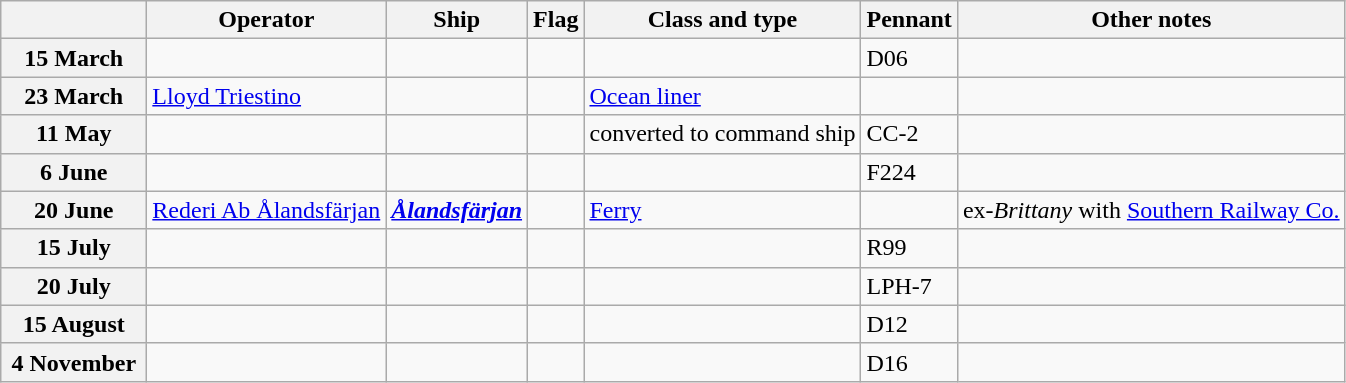<table class="wikitable">
<tr>
<th width="90"></th>
<th>Operator</th>
<th>Ship</th>
<th>Flag</th>
<th>Class and type</th>
<th>Pennant</th>
<th>Other notes</th>
</tr>
<tr ---->
<th>15 March</th>
<td></td>
<td><strong></strong></td>
<td></td>
<td></td>
<td>D06</td>
<td></td>
</tr>
<tr ---->
<th>23 March</th>
<td><a href='#'>Lloyd Triestino</a></td>
<td><strong></strong></td>
<td></td>
<td><a href='#'>Ocean liner</a></td>
<td></td>
<td></td>
</tr>
<tr ---->
<th>11 May</th>
<td></td>
<td><strong></strong></td>
<td></td>
<td> converted to command ship</td>
<td>CC-2</td>
<td></td>
</tr>
<tr ---->
<th>6 June</th>
<td></td>
<td><strong></strong></td>
<td></td>
<td></td>
<td>F224</td>
<td></td>
</tr>
<tr ---->
<th>20 June</th>
<td><a href='#'>Rederi Ab Ålandsfärjan</a></td>
<td><strong><a href='#'><em>Ålandsfärjan</em></a></strong></td>
<td></td>
<td><a href='#'>Ferry</a></td>
<td></td>
<td>ex-<em>Brittany</em> with <a href='#'>Southern Railway Co.</a></td>
</tr>
<tr ---->
<th>15 July</th>
<td></td>
<td><strong></strong></td>
<td></td>
<td></td>
<td>R99</td>
<td></td>
</tr>
<tr ---->
<th>20 July</th>
<td></td>
<td><strong></strong></td>
<td></td>
<td></td>
<td>LPH-7</td>
<td></td>
</tr>
<tr ---->
<th>15 August</th>
<td></td>
<td><strong></strong></td>
<td></td>
<td></td>
<td>D12</td>
<td></td>
</tr>
<tr ---->
<th>4 November</th>
<td></td>
<td><strong></strong></td>
<td></td>
<td></td>
<td>D16</td>
<td></td>
</tr>
</table>
